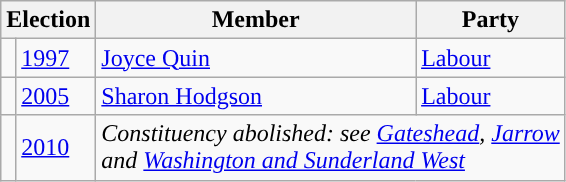<table class="wikitable">
<tr>
<th colspan="2">Election</th>
<th>Member </th>
<th>Party</th>
</tr>
<tr>
<td style="color:inherit;background-color: "></td>
<td><a href='#'>1997</a></td>
<td><a href='#'>Joyce Quin</a></td>
<td><a href='#'>Labour</a></td>
</tr>
<tr>
<td style="color:inherit;background-color: "></td>
<td><a href='#'>2005</a></td>
<td><a href='#'>Sharon Hodgson</a></td>
<td><a href='#'>Labour</a></td>
</tr>
<tr>
<td></td>
<td><a href='#'>2010</a></td>
<td colspan="2"><em>Constituency abolished: see <a href='#'>Gateshead</a>, <a href='#'>Jarrow</a><br>and <a href='#'>Washington and Sunderland West</a></em></td>
</tr>
</table>
